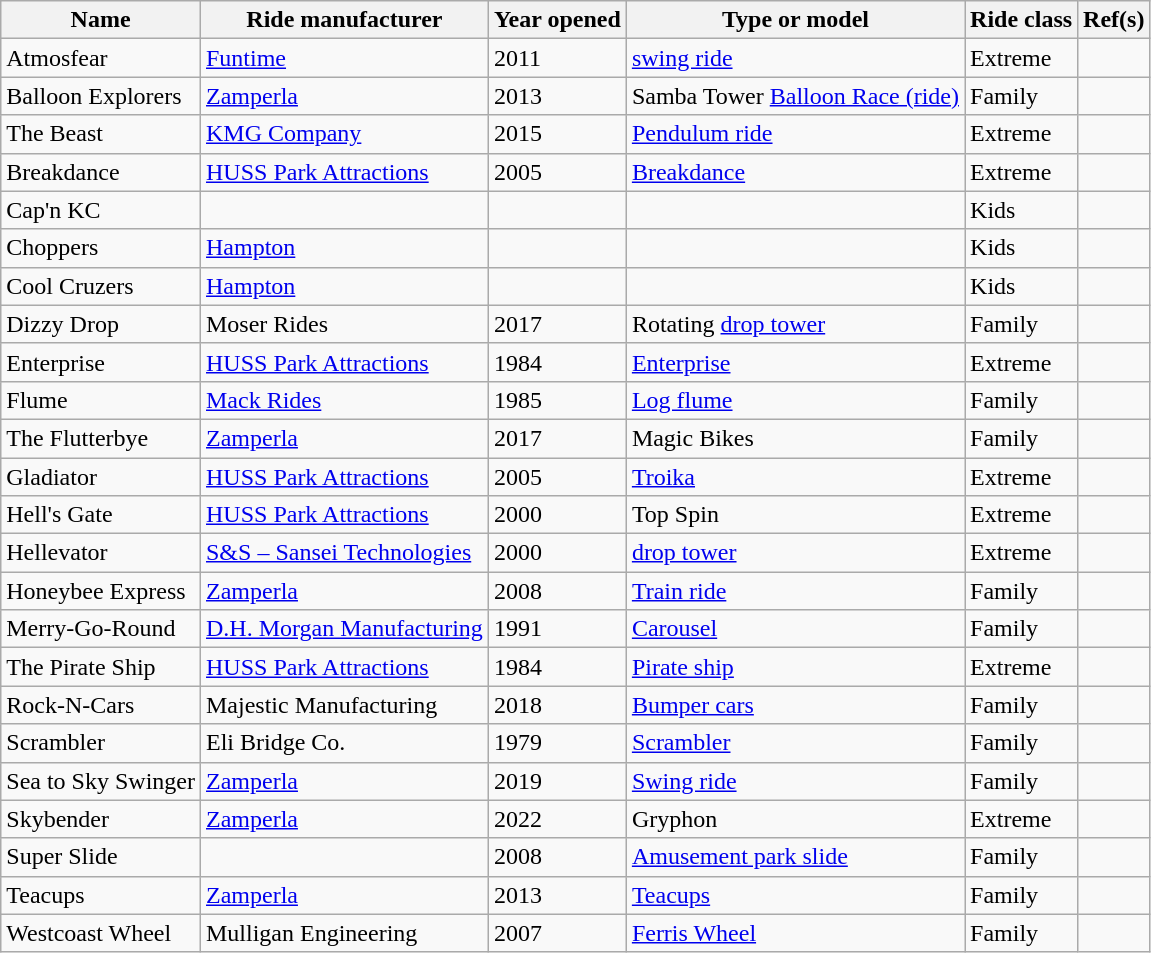<table class="wikitable sortable plainrowheaders">
<tr>
<th>Name</th>
<th>Ride manufacturer</th>
<th>Year opened</th>
<th>Type or model</th>
<th>Ride class</th>
<th class="unsortable">Ref(s)</th>
</tr>
<tr>
<td>Atmosfear</td>
<td><a href='#'>Funtime</a></td>
<td>2011</td>
<td> <a href='#'>swing ride</a></td>
<td>Extreme</td>
<td></td>
</tr>
<tr>
<td>Balloon Explorers</td>
<td><a href='#'>Zamperla</a></td>
<td>2013</td>
<td>Samba Tower <a href='#'>Balloon Race (ride)</a></td>
<td>Family</td>
<td></td>
</tr>
<tr>
<td>The Beast</td>
<td><a href='#'>KMG Company</a></td>
<td>2015</td>
<td><a href='#'>Pendulum ride</a></td>
<td>Extreme</td>
<td></td>
</tr>
<tr>
<td>Breakdance</td>
<td><a href='#'>HUSS Park Attractions</a></td>
<td>2005</td>
<td><a href='#'>Breakdance</a></td>
<td>Extreme</td>
<td></td>
</tr>
<tr>
<td>Cap'n KC</td>
<td></td>
<td></td>
<td></td>
<td>Kids</td>
<td></td>
</tr>
<tr>
<td>Choppers</td>
<td><a href='#'>Hampton</a></td>
<td></td>
<td></td>
<td>Kids</td>
<td></td>
</tr>
<tr>
<td>Cool Cruzers</td>
<td><a href='#'>Hampton</a></td>
<td></td>
<td></td>
<td>Kids</td>
<td></td>
</tr>
<tr>
<td>Dizzy Drop</td>
<td>Moser Rides</td>
<td>2017</td>
<td>Rotating <a href='#'>drop tower</a></td>
<td>Family</td>
<td></td>
</tr>
<tr>
<td>Enterprise</td>
<td><a href='#'>HUSS Park Attractions</a></td>
<td>1984</td>
<td><a href='#'>Enterprise</a></td>
<td>Extreme</td>
<td></td>
</tr>
<tr>
<td>Flume</td>
<td><a href='#'>Mack Rides</a></td>
<td>1985</td>
<td><a href='#'>Log flume</a></td>
<td>Family</td>
<td></td>
</tr>
<tr>
<td>The Flutterbye</td>
<td><a href='#'>Zamperla</a></td>
<td>2017</td>
<td>Magic Bikes</td>
<td>Family</td>
<td></td>
</tr>
<tr>
<td>Gladiator</td>
<td><a href='#'>HUSS Park Attractions</a></td>
<td>2005</td>
<td><a href='#'>Troika</a></td>
<td>Extreme</td>
<td></td>
</tr>
<tr>
<td>Hell's Gate</td>
<td><a href='#'>HUSS Park Attractions</a></td>
<td>2000</td>
<td>Top Spin</td>
<td>Extreme</td>
<td></td>
</tr>
<tr>
<td>Hellevator</td>
<td><a href='#'>S&S – Sansei Technologies</a></td>
<td>2000</td>
<td> <a href='#'>drop tower</a></td>
<td>Extreme</td>
<td></td>
</tr>
<tr>
<td>Honeybee Express</td>
<td><a href='#'>Zamperla</a></td>
<td>2008</td>
<td><a href='#'>Train ride</a></td>
<td>Family</td>
<td></td>
</tr>
<tr>
<td>Merry-Go-Round</td>
<td><a href='#'>D.H. Morgan Manufacturing</a></td>
<td>1991</td>
<td><a href='#'>Carousel</a></td>
<td>Family</td>
<td></td>
</tr>
<tr>
<td>The Pirate Ship</td>
<td><a href='#'>HUSS Park Attractions</a></td>
<td>1984</td>
<td><a href='#'>Pirate ship</a></td>
<td>Extreme</td>
<td></td>
</tr>
<tr>
<td>Rock-N-Cars</td>
<td>Majestic Manufacturing</td>
<td>2018</td>
<td><a href='#'>Bumper cars</a></td>
<td>Family</td>
<td></td>
</tr>
<tr>
<td>Scrambler</td>
<td>Eli Bridge Co.</td>
<td>1979</td>
<td><a href='#'>Scrambler</a></td>
<td>Family</td>
<td></td>
</tr>
<tr>
<td>Sea to Sky Swinger</td>
<td><a href='#'>Zamperla</a></td>
<td>2019</td>
<td><a href='#'>Swing ride</a></td>
<td>Family</td>
<td></td>
</tr>
<tr>
<td>Skybender</td>
<td><a href='#'>Zamperla</a></td>
<td>2022</td>
<td>Gryphon</td>
<td>Extreme</td>
<td></td>
</tr>
<tr>
<td>Super Slide</td>
<td></td>
<td>2008</td>
<td><a href='#'>Amusement park slide</a></td>
<td>Family</td>
<td></td>
</tr>
<tr>
<td>Teacups</td>
<td><a href='#'>Zamperla</a></td>
<td>2013</td>
<td><a href='#'>Teacups</a></td>
<td>Family</td>
<td></td>
</tr>
<tr>
<td>Westcoast Wheel</td>
<td>Mulligan Engineering</td>
<td>2007</td>
<td><a href='#'>Ferris Wheel</a></td>
<td>Family</td>
<td></td>
</tr>
</table>
